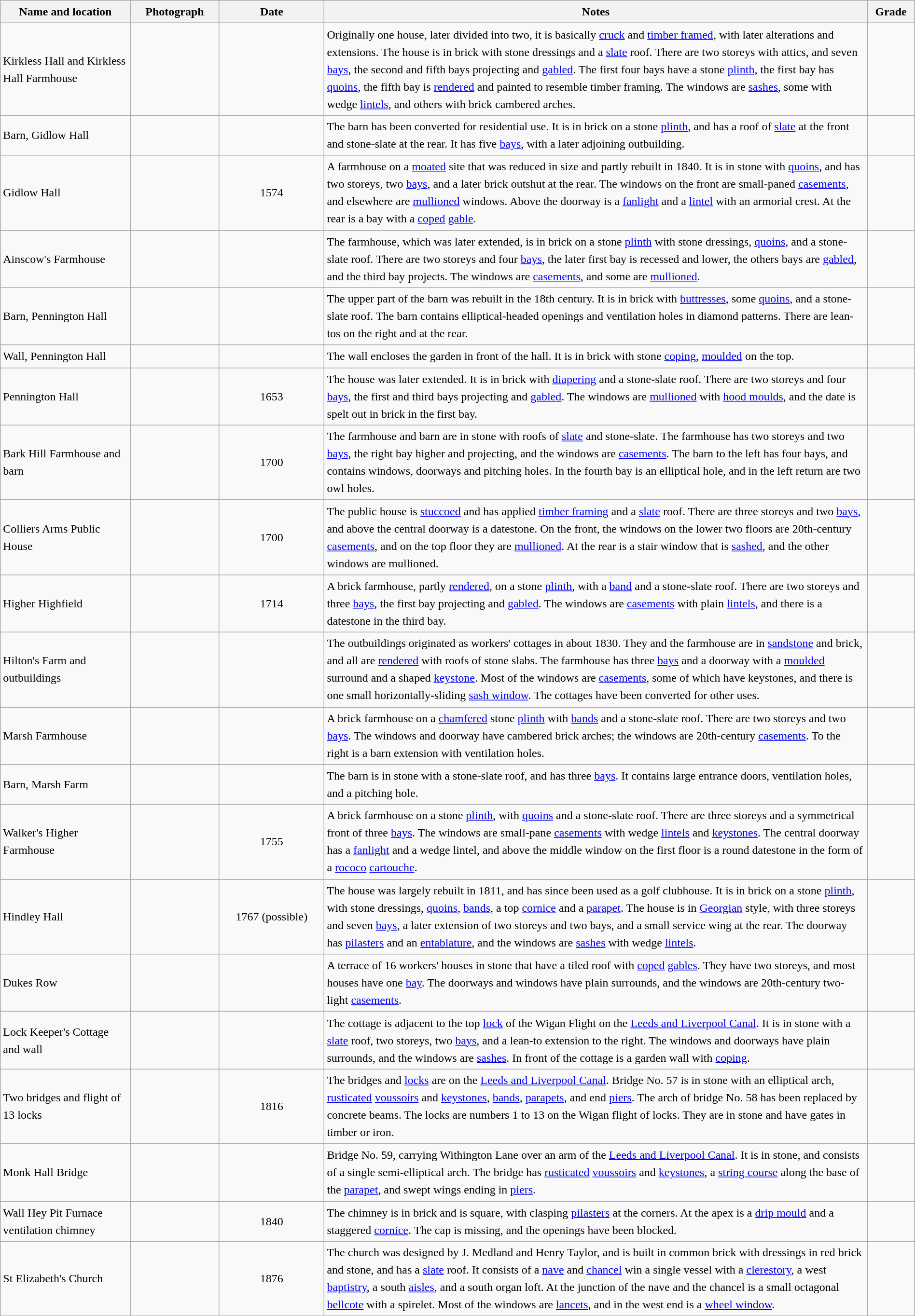<table class="wikitable sortable plainrowheaders" style="width:100%; border:0; text-align:left; line-height:150%;">
<tr>
<th scope="col"  style="width:150px">Name and location</th>
<th scope="col"  style="width:100px" class="unsortable">Photograph</th>
<th scope="col"  style="width:120px">Date</th>
<th scope="col"  style="width:650px" class="unsortable">Notes</th>
<th scope="col"  style="width:50px">Grade</th>
</tr>
<tr>
<td>Kirkless Hall and Kirkless Hall Farmhouse<br><small></small></td>
<td></td>
<td align="center"></td>
<td>Originally one house, later divided into two, it is basically <a href='#'>cruck</a> and <a href='#'>timber framed</a>, with later alterations and extensions. The house is in brick with stone dressings and a <a href='#'>slate</a> roof. There are two storeys with attics, and seven <a href='#'>bays</a>, the second and fifth bays projecting and <a href='#'>gabled</a>. The first four bays have a stone <a href='#'>plinth</a>, the first bay has <a href='#'>quoins</a>, the fifth bay is <a href='#'>rendered</a> and painted to resemble timber framing. The windows are <a href='#'>sashes</a>, some with wedge <a href='#'>lintels</a>, and others with brick cambered arches.</td>
<td align="center" ></td>
</tr>
<tr>
<td>Barn, Gidlow Hall<br><small></small></td>
<td></td>
<td align="center"></td>
<td>The barn has been converted for residential use. It is in brick on a stone <a href='#'>plinth</a>, and has a roof of <a href='#'>slate</a> at the front and stone-slate at the rear. It has five <a href='#'>bays</a>, with a later adjoining outbuilding.</td>
<td align="center" ></td>
</tr>
<tr>
<td>Gidlow Hall<br><small></small></td>
<td></td>
<td align="center">1574</td>
<td>A farmhouse on a <a href='#'>moated</a> site that was reduced in size and partly rebuilt in 1840. It is in stone with <a href='#'>quoins</a>, and has two storeys, two <a href='#'>bays</a>, and a later brick outshut at the rear. The windows on the front are small-paned <a href='#'>casements</a>, and elsewhere are <a href='#'>mullioned</a> windows. Above the doorway is a <a href='#'>fanlight</a> and a <a href='#'>lintel</a> with an armorial crest. At the rear is a bay with a <a href='#'>coped</a> <a href='#'>gable</a>.</td>
<td align="center" ></td>
</tr>
<tr>
<td>Ainscow's Farmhouse<br><small></small></td>
<td></td>
<td align="center"></td>
<td>The farmhouse, which was later extended, is in brick on a stone <a href='#'>plinth</a> with stone dressings, <a href='#'>quoins</a>, and a stone-slate roof. There are two storeys and four <a href='#'>bays</a>, the later first bay is recessed and lower, the others bays are <a href='#'>gabled</a>, and the third bay projects. The windows are <a href='#'>casements</a>, and some are <a href='#'>mullioned</a>.</td>
<td align="center" ></td>
</tr>
<tr>
<td>Barn, Pennington Hall<br><small></small></td>
<td></td>
<td align="center"></td>
<td>The upper part of the barn was rebuilt in the 18th century. It is in brick with <a href='#'>buttresses</a>, some <a href='#'>quoins</a>, and a stone-slate roof. The barn contains elliptical-headed openings and ventilation holes in diamond patterns. There are lean-tos on the right and at the rear.</td>
<td align="center" ></td>
</tr>
<tr>
<td>Wall, Pennington Hall<br><small></small></td>
<td></td>
<td align="center"></td>
<td>The wall encloses the garden in front of the hall. It is in brick with stone <a href='#'>coping</a>, <a href='#'>moulded</a> on the top.</td>
<td align="center" ></td>
</tr>
<tr>
<td>Pennington Hall<br><small></small></td>
<td></td>
<td align="center">1653</td>
<td>The house was later extended. It is in brick with <a href='#'>diapering</a> and a stone-slate roof. There are two storeys and four <a href='#'>bays</a>, the first and third bays projecting and <a href='#'>gabled</a>. The windows are <a href='#'>mullioned</a> with <a href='#'>hood moulds</a>, and the date is spelt out in brick in the first bay.</td>
<td align="center" ></td>
</tr>
<tr>
<td>Bark Hill Farmhouse and barn<br><small></small></td>
<td></td>
<td align="center">1700</td>
<td>The farmhouse and barn are in stone with roofs of <a href='#'>slate</a> and stone-slate. The farmhouse has two storeys and two <a href='#'>bays</a>, the right bay higher and projecting, and the windows are <a href='#'>casements</a>. The barn to the left has four bays, and contains windows, doorways and pitching holes. In the fourth bay is an elliptical hole, and in the left return are two owl holes.</td>
<td align="center" ></td>
</tr>
<tr>
<td>Colliers Arms Public House<br><small></small></td>
<td></td>
<td align="center">1700</td>
<td>The public house is <a href='#'>stuccoed</a> and has applied <a href='#'>timber framing</a> and a <a href='#'>slate</a> roof. There are three storeys and two <a href='#'>bays</a>, and above the central doorway is a datestone. On the front, the windows on the lower two floors are 20th-century <a href='#'>casements</a>, and on the top floor they are <a href='#'>mullioned</a>. At the rear is a stair window that is <a href='#'>sashed</a>, and the other windows are mullioned.</td>
<td align="center" ></td>
</tr>
<tr>
<td>Higher Highfield<br><small></small></td>
<td></td>
<td align="center">1714</td>
<td>A brick farmhouse, partly <a href='#'>rendered</a>, on a stone <a href='#'>plinth</a>, with a <a href='#'>band</a> and a stone-slate roof. There are two storeys and three <a href='#'>bays</a>, the first bay projecting and <a href='#'>gabled</a>. The windows are <a href='#'>casements</a> with plain <a href='#'>lintels</a>, and there is a datestone in the third bay.</td>
<td align="center" ></td>
</tr>
<tr>
<td>Hilton's Farm and outbuildings<br><small></small></td>
<td></td>
<td align="center"></td>
<td>The outbuildings originated as workers' cottages in about 1830. They and the farmhouse are in <a href='#'>sandstone</a> and brick, and all are <a href='#'>rendered</a> with roofs of stone slabs. The farmhouse has three <a href='#'>bays</a> and a doorway with a <a href='#'>moulded</a> surround and a shaped <a href='#'>keystone</a>. Most of the windows are <a href='#'>casements</a>, some of which have keystones, and there is one small horizontally-sliding <a href='#'>sash window</a>. The cottages have been converted for other uses.</td>
<td align="center" ></td>
</tr>
<tr>
<td>Marsh Farmhouse<br><small></small></td>
<td></td>
<td align="center"></td>
<td>A brick farmhouse on a <a href='#'>chamfered</a> stone <a href='#'>plinth</a> with <a href='#'>bands</a> and a stone-slate roof. There are two storeys and two <a href='#'>bays</a>. The windows and doorway have cambered brick arches; the windows are 20th-century <a href='#'>casements</a>. To the right is a barn extension with ventilation holes.</td>
<td align="center" ></td>
</tr>
<tr>
<td>Barn, Marsh Farm<br><small></small></td>
<td></td>
<td align="center"></td>
<td>The barn is in stone with a stone-slate roof, and has three <a href='#'>bays</a>. It contains large entrance doors, ventilation holes, and a pitching hole.</td>
<td align="center" ></td>
</tr>
<tr>
<td>Walker's Higher Farmhouse<br><small></small></td>
<td></td>
<td align="center">1755</td>
<td>A brick farmhouse on a stone <a href='#'>plinth</a>, with <a href='#'>quoins</a> and a stone-slate roof. There are three storeys and a symmetrical front of three <a href='#'>bays</a>. The windows are small-pane <a href='#'>casements</a> with wedge <a href='#'>lintels</a> and <a href='#'>keystones</a>. The central doorway has a <a href='#'>fanlight</a> and a wedge lintel, and above the middle window on the first floor is a round datestone in the form of a <a href='#'>rococo</a> <a href='#'>cartouche</a>.</td>
<td align="center" ></td>
</tr>
<tr>
<td>Hindley Hall<br><small></small></td>
<td></td>
<td align="center">1767 (possible)</td>
<td>The house was largely rebuilt in 1811, and has since been used as a golf clubhouse. It is in brick on a stone <a href='#'>plinth</a>, with stone dressings, <a href='#'>quoins</a>, <a href='#'>bands</a>, a top <a href='#'>cornice</a> and a <a href='#'>parapet</a>. The house is in <a href='#'>Georgian</a> style, with three storeys and seven <a href='#'>bays</a>, a later extension of two storeys and two bays, and a small service wing at the rear. The doorway has <a href='#'>pilasters</a> and an <a href='#'>entablature</a>, and the windows are <a href='#'>sashes</a> with wedge <a href='#'>lintels</a>.</td>
<td align="center" ></td>
</tr>
<tr>
<td>Dukes Row<br><small></small></td>
<td></td>
<td align="center"></td>
<td>A terrace of 16 workers' houses in stone that have a tiled roof with <a href='#'>coped</a> <a href='#'>gables</a>. They have two storeys, and most houses have one <a href='#'>bay</a>. The doorways and windows have plain surrounds, and the windows are 20th-century two-light <a href='#'>casements</a>.</td>
<td align="center" ></td>
</tr>
<tr>
<td>Lock Keeper's Cottage and wall<br><small></small></td>
<td></td>
<td align="center"></td>
<td>The cottage is adjacent to the top <a href='#'>lock</a> of the Wigan Flight on the <a href='#'>Leeds and Liverpool Canal</a>. It is in stone with a <a href='#'>slate</a> roof, two storeys, two <a href='#'>bays</a>, and a lean-to extension to the right. The windows and doorways have plain surrounds, and the windows are <a href='#'>sashes</a>. In front of the cottage is a garden wall with <a href='#'>coping</a>.</td>
<td align="center" ></td>
</tr>
<tr>
<td>Two bridges and flight of 13 locks<br><small></small></td>
<td></td>
<td align="center">1816</td>
<td>The bridges and <a href='#'>locks</a> are on the <a href='#'>Leeds and Liverpool Canal</a>. Bridge No. 57 is in stone with an elliptical arch, <a href='#'>rusticated</a> <a href='#'>voussoirs</a> and <a href='#'>keystones</a>, <a href='#'>bands</a>, <a href='#'>parapets</a>, and end <a href='#'>piers</a>. The arch of bridge No. 58 has been replaced by concrete beams. The locks are numbers 1 to 13 on the Wigan flight of locks. They are in stone and have gates in timber or iron.</td>
<td align="center" ></td>
</tr>
<tr>
<td>Monk Hall Bridge<br><small></small></td>
<td></td>
<td align="center"></td>
<td>Bridge No. 59, carrying Withington Lane over an arm of the <a href='#'>Leeds and Liverpool Canal</a>. It is in stone, and consists of a single semi-elliptical arch. The bridge has <a href='#'>rusticated</a> <a href='#'>voussoirs</a> and <a href='#'>keystones</a>, a <a href='#'>string course</a> along the base of the <a href='#'>parapet</a>, and swept wings ending in <a href='#'>piers</a>.</td>
<td align="center" ></td>
</tr>
<tr>
<td>Wall Hey Pit Furnace ventilation chimney<br><small></small></td>
<td></td>
<td align="center">1840</td>
<td>The chimney is in brick and is square, with clasping <a href='#'>pilasters</a> at the corners. At the apex is a <a href='#'>drip mould</a> and a staggered <a href='#'>cornice</a>. The cap is missing, and the openings have been blocked.</td>
<td align="center" ></td>
</tr>
<tr>
<td>St Elizabeth's Church<br><small></small></td>
<td></td>
<td align="center">1876</td>
<td>The church was designed by J. Medland and Henry Taylor, and is built in common brick with dressings in red brick and stone, and has a <a href='#'>slate</a> roof. It consists of a <a href='#'>nave</a> and <a href='#'>chancel</a> win a single vessel with a <a href='#'>clerestory</a>, a west <a href='#'>baptistry</a>, a south <a href='#'>aisles</a>, and a south organ loft. At the junction of the nave and the chancel is a small octagonal <a href='#'>bellcote</a> with a spirelet. Most of the windows are <a href='#'>lancets</a>, and in the west end is a <a href='#'>wheel window</a>.</td>
<td align="center" ></td>
</tr>
<tr>
</tr>
</table>
